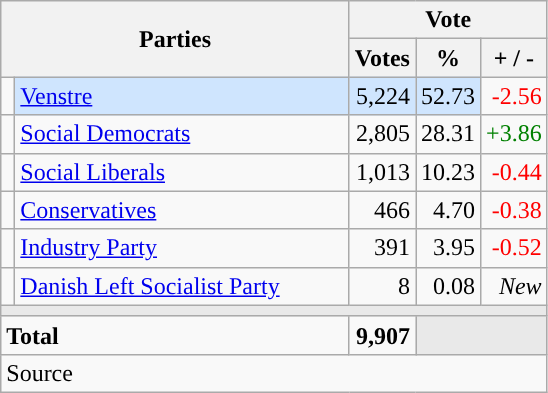<table class="wikitable" style="text-align:right;">
<tr>
<th style="text-align:centre;" rowspan="2" colspan="2" width="225">Parties</th>
<th colspan="3">Vote</th>
</tr>
<tr>
<th width="15">Votes</th>
<th width="15">%</th>
<th width="15">+ / -</th>
</tr>
<tr>
<td width="2" style="color:inherit;background:"></td>
<td bgcolor=#cfe5fe  align="left"><a href='#'>Venstre</a></td>
<td bgcolor=#cfe5fe>5,224</td>
<td bgcolor=#cfe5fe>52.73</td>
<td style=color:red;>-2.56</td>
</tr>
<tr>
<td width="2" style="color:inherit;background:"></td>
<td align="left"><a href='#'>Social Democrats</a></td>
<td>2,805</td>
<td>28.31</td>
<td style=color:green;>+3.86</td>
</tr>
<tr>
<td width="2" style="color:inherit;background:"></td>
<td align="left"><a href='#'>Social Liberals</a></td>
<td>1,013</td>
<td>10.23</td>
<td style=color:red;>-0.44</td>
</tr>
<tr>
<td width="2" style="color:inherit;background:"></td>
<td align="left"><a href='#'>Conservatives</a></td>
<td>466</td>
<td>4.70</td>
<td style=color:red;>-0.38</td>
</tr>
<tr>
<td width="2" style="color:inherit;background:"></td>
<td align="left"><a href='#'>Industry Party</a></td>
<td>391</td>
<td>3.95</td>
<td style=color:red;>-0.52</td>
</tr>
<tr>
<td width="2" style="color:inherit;background:"></td>
<td align="left"><a href='#'>Danish Left Socialist Party</a></td>
<td>8</td>
<td>0.08</td>
<td><em>New</em></td>
</tr>
<tr>
<td colspan="7" bgcolor="#E9E9E9"></td>
</tr>
<tr>
<td align="left" colspan="2"><strong>Total</strong></td>
<td><strong>9,907</strong></td>
<td bgcolor="#E9E9E9" colspan="2"></td>
</tr>
<tr>
<td align="left" colspan="6">Source</td>
</tr>
</table>
